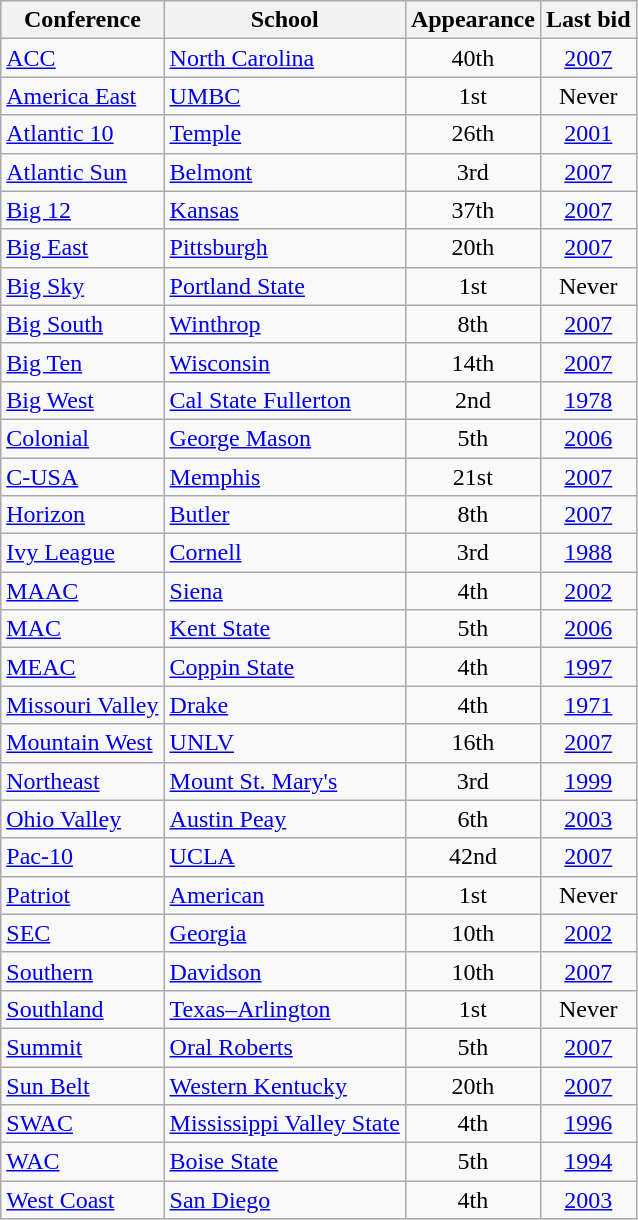<table class="wikitable sortable" style="text-align: center;">
<tr>
<th>Conference</th>
<th>School</th>
<th data-sort-type="number">Appearance</th>
<th>Last bid</th>
</tr>
<tr>
<td align=left><a href='#'>ACC</a></td>
<td align=left><a href='#'>North Carolina</a></td>
<td>40th</td>
<td><a href='#'>2007</a></td>
</tr>
<tr>
<td align=left><a href='#'>America East</a></td>
<td align=left><a href='#'>UMBC</a></td>
<td>1st</td>
<td>Never</td>
</tr>
<tr>
<td align=left><a href='#'>Atlantic 10</a></td>
<td align=left><a href='#'>Temple</a></td>
<td>26th</td>
<td><a href='#'>2001</a></td>
</tr>
<tr>
<td align=left><a href='#'>Atlantic Sun</a></td>
<td align=left><a href='#'>Belmont</a></td>
<td>3rd</td>
<td><a href='#'>2007</a></td>
</tr>
<tr>
<td align=left><a href='#'>Big 12</a></td>
<td align=left><a href='#'>Kansas</a></td>
<td>37th</td>
<td><a href='#'>2007</a></td>
</tr>
<tr>
<td align=left><a href='#'>Big East</a></td>
<td align=left><a href='#'>Pittsburgh</a></td>
<td>20th</td>
<td><a href='#'>2007</a></td>
</tr>
<tr>
<td align=left><a href='#'>Big Sky</a></td>
<td align=left><a href='#'>Portland State</a></td>
<td>1st</td>
<td>Never</td>
</tr>
<tr>
<td align=left><a href='#'>Big South</a></td>
<td align=left><a href='#'>Winthrop</a></td>
<td>8th</td>
<td><a href='#'>2007</a></td>
</tr>
<tr>
<td align=left><a href='#'>Big Ten</a></td>
<td align=left><a href='#'>Wisconsin</a></td>
<td>14th</td>
<td><a href='#'>2007</a></td>
</tr>
<tr>
<td align=left><a href='#'>Big West</a></td>
<td align=left><a href='#'>Cal State Fullerton</a></td>
<td>2nd</td>
<td><a href='#'>1978</a></td>
</tr>
<tr>
<td align=left><a href='#'>Colonial</a></td>
<td align=left><a href='#'>George Mason</a></td>
<td>5th</td>
<td><a href='#'>2006</a></td>
</tr>
<tr>
<td align=left><a href='#'>C-USA</a></td>
<td align=left><a href='#'>Memphis</a></td>
<td>21st</td>
<td><a href='#'>2007</a></td>
</tr>
<tr>
<td align=left><a href='#'>Horizon</a></td>
<td align=left><a href='#'>Butler</a></td>
<td>8th</td>
<td><a href='#'>2007</a></td>
</tr>
<tr>
<td align=left><a href='#'>Ivy League</a></td>
<td align=left><a href='#'>Cornell</a></td>
<td>3rd</td>
<td><a href='#'>1988</a></td>
</tr>
<tr>
<td align=left><a href='#'>MAAC</a></td>
<td align=left><a href='#'>Siena</a></td>
<td>4th</td>
<td><a href='#'>2002</a></td>
</tr>
<tr>
<td align=left><a href='#'>MAC</a></td>
<td align=left><a href='#'>Kent State</a></td>
<td>5th</td>
<td><a href='#'>2006</a></td>
</tr>
<tr>
<td align=left><a href='#'>MEAC</a></td>
<td align=left><a href='#'>Coppin State</a></td>
<td>4th</td>
<td><a href='#'>1997</a></td>
</tr>
<tr>
<td align=left><a href='#'>Missouri Valley</a></td>
<td align=left><a href='#'>Drake</a></td>
<td>4th</td>
<td><a href='#'>1971</a></td>
</tr>
<tr>
<td align=left><a href='#'>Mountain West</a></td>
<td align=left><a href='#'>UNLV</a></td>
<td>16th</td>
<td><a href='#'>2007</a></td>
</tr>
<tr>
<td align=left><a href='#'>Northeast</a></td>
<td align=left><a href='#'>Mount St. Mary's</a></td>
<td>3rd</td>
<td><a href='#'>1999</a></td>
</tr>
<tr>
<td align=left><a href='#'>Ohio Valley</a></td>
<td align=left><a href='#'>Austin Peay</a></td>
<td>6th</td>
<td><a href='#'>2003</a></td>
</tr>
<tr>
<td align=left><a href='#'>Pac-10</a></td>
<td align=left><a href='#'>UCLA</a></td>
<td>42nd</td>
<td><a href='#'>2007</a></td>
</tr>
<tr>
<td align=left><a href='#'>Patriot</a></td>
<td align=left><a href='#'>American</a></td>
<td>1st</td>
<td>Never</td>
</tr>
<tr>
<td align=left><a href='#'>SEC</a></td>
<td align=left><a href='#'>Georgia</a></td>
<td>10th</td>
<td><a href='#'>2002</a></td>
</tr>
<tr>
<td align=left><a href='#'>Southern</a></td>
<td align=left><a href='#'>Davidson</a></td>
<td>10th</td>
<td><a href='#'>2007</a></td>
</tr>
<tr>
<td align=left><a href='#'>Southland</a></td>
<td align=left><a href='#'>Texas–Arlington</a></td>
<td>1st</td>
<td>Never</td>
</tr>
<tr>
<td align=left><a href='#'>Summit</a></td>
<td align=left><a href='#'>Oral Roberts</a></td>
<td>5th</td>
<td><a href='#'>2007</a></td>
</tr>
<tr>
<td align=left><a href='#'>Sun Belt</a></td>
<td align=left><a href='#'>Western Kentucky</a></td>
<td>20th</td>
<td><a href='#'>2007</a></td>
</tr>
<tr>
<td align=left><a href='#'>SWAC</a></td>
<td align=left><a href='#'>Mississippi Valley State</a></td>
<td>4th</td>
<td><a href='#'>1996</a></td>
</tr>
<tr>
<td align=left><a href='#'>WAC</a></td>
<td align=left><a href='#'>Boise State</a></td>
<td>5th</td>
<td><a href='#'>1994</a></td>
</tr>
<tr>
<td align=left><a href='#'>West Coast</a></td>
<td align=left><a href='#'>San Diego</a></td>
<td>4th</td>
<td><a href='#'>2003</a></td>
</tr>
</table>
